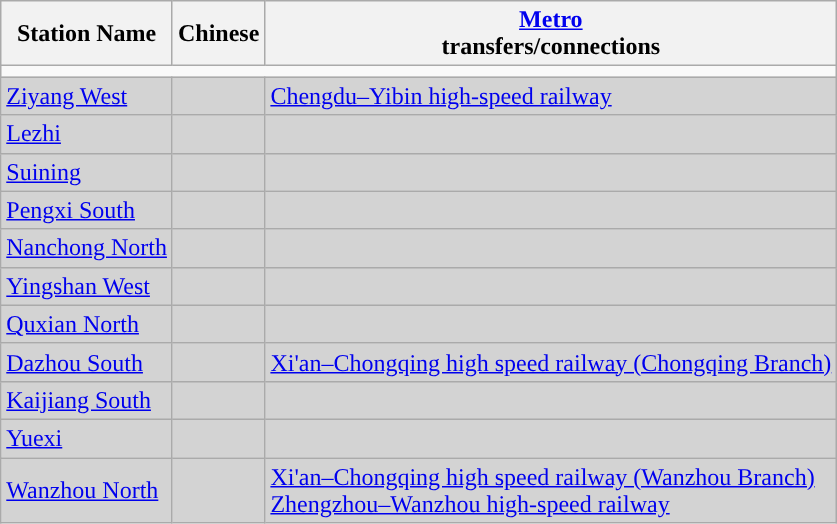<table class="wikitable">
<tr>
<th>Station Name</th>
<th>Chinese<br></th>
<th><a href='#'>Metro</a><br>transfers/connections<br>
</th>
</tr>
<tr style="background:#">
<td colspan = "11"></td>
</tr>
<tr bgcolor="lightgrey">
<td><a href='#'>Ziyang West</a></td>
<td></td>
<td><a href='#'>Chengdu–Yibin high-speed railway</a></td>
</tr>
<tr bgcolor="lightgrey">
<td><a href='#'>Lezhi</a></td>
<td></td>
<td></td>
</tr>
<tr bgcolor="lightgrey">
<td><a href='#'>Suining</a></td>
<td></td>
<td></td>
</tr>
<tr bgcolor="lightgrey">
<td><a href='#'>Pengxi South</a></td>
<td></td>
<td></td>
</tr>
<tr bgcolor="lightgrey">
<td><a href='#'>Nanchong North</a></td>
<td></td>
<td></td>
</tr>
<tr bgcolor="lightgrey">
<td><a href='#'>Yingshan West</a></td>
<td></td>
<td></td>
</tr>
<tr bgcolor="lightgrey">
<td><a href='#'>Quxian North</a></td>
<td></td>
<td></td>
</tr>
<tr bgcolor="lightgrey">
<td><a href='#'>Dazhou South</a></td>
<td></td>
<td><a href='#'>Xi'an–Chongqing high speed railway (Chongqing Branch)</a></td>
</tr>
<tr bgcolor="lightgrey">
<td><a href='#'>Kaijiang South</a></td>
<td></td>
<td></td>
</tr>
<tr bgcolor="lightgrey">
<td><a href='#'>Yuexi</a></td>
<td></td>
<td></td>
</tr>
<tr bgcolor="lightgrey">
<td><a href='#'>Wanzhou North</a></td>
<td></td>
<td><a href='#'>Xi'an–Chongqing high speed railway (Wanzhou Branch)</a><br><a href='#'>Zhengzhou–Wanzhou high-speed railway</a></td>
</tr>
</table>
